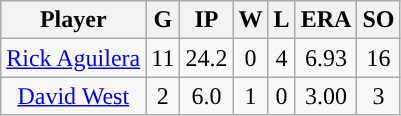<table class="wikitable sortable">
<tr>
<th>Player</th>
<th>G</th>
<th>IP</th>
<th>W</th>
<th>L</th>
<th>ERA</th>
<th>SO</th>
</tr>
<tr align="center">
<td><a href='#'>Rick Aguilera</a></td>
<td>11</td>
<td>24.2</td>
<td>0</td>
<td>4</td>
<td>6.93</td>
<td>16</td>
</tr>
<tr align="center">
<td><a href='#'>David West</a></td>
<td>2</td>
<td>6.0</td>
<td>1</td>
<td>0</td>
<td>3.00</td>
<td>3</td>
</tr>
</table>
